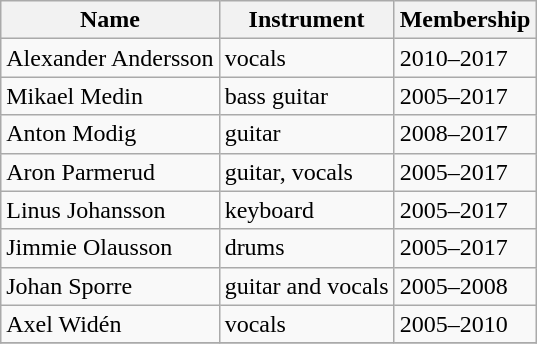<table class="wikitable" border="1">
<tr>
<th>Name</th>
<th>Instrument</th>
<th>Membership</th>
</tr>
<tr>
<td>Alexander Andersson</td>
<td>vocals</td>
<td>2010–2017</td>
</tr>
<tr>
<td>Mikael Medin</td>
<td>bass guitar</td>
<td>2005–2017</td>
</tr>
<tr>
<td>Anton Modig</td>
<td>guitar</td>
<td>2008–2017</td>
</tr>
<tr>
<td>Aron Parmerud</td>
<td>guitar, vocals</td>
<td>2005–2017</td>
</tr>
<tr>
<td>Linus Johansson</td>
<td>keyboard</td>
<td>2005–2017</td>
</tr>
<tr>
<td>Jimmie Olausson</td>
<td>drums</td>
<td>2005–2017</td>
</tr>
<tr>
<td>Johan Sporre</td>
<td>guitar and vocals</td>
<td>2005–2008</td>
</tr>
<tr>
<td>Axel Widén</td>
<td>vocals</td>
<td>2005–2010</td>
</tr>
<tr>
</tr>
</table>
